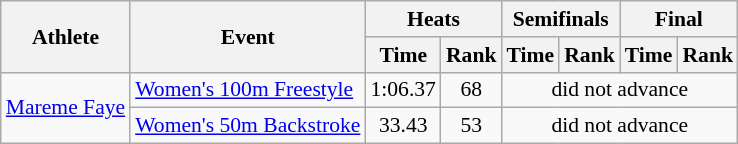<table class=wikitable style="font-size:90%">
<tr>
<th rowspan="2">Athlete</th>
<th rowspan="2">Event</th>
<th colspan="2">Heats</th>
<th colspan="2">Semifinals</th>
<th colspan="2">Final</th>
</tr>
<tr>
<th>Time</th>
<th>Rank</th>
<th>Time</th>
<th>Rank</th>
<th>Time</th>
<th>Rank</th>
</tr>
<tr>
<td rowspan="2"><a href='#'>Mareme Faye</a></td>
<td><a href='#'>Women's 100m Freestyle</a></td>
<td align=center>1:06.37</td>
<td align=center>68</td>
<td align=center colspan=4>did not advance</td>
</tr>
<tr>
<td><a href='#'>Women's 50m Backstroke</a></td>
<td align=center>33.43</td>
<td align=center>53</td>
<td align=center colspan=4>did not advance</td>
</tr>
</table>
